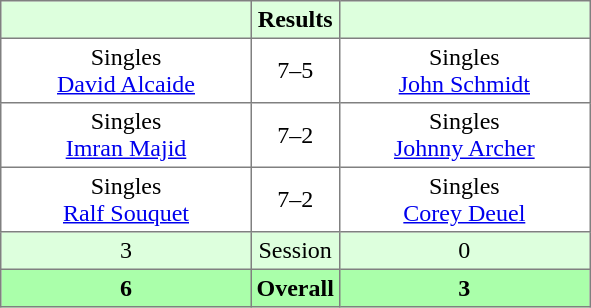<table border="1" cellpadding="3" style="border-collapse: collapse;">
<tr bgcolor="#ddffdd">
<th width="160"></th>
<th>Results</th>
<th width="160"></th>
</tr>
<tr>
<td align="center">Singles<br><a href='#'>David Alcaide</a></td>
<td align="center">7–5</td>
<td align="center">Singles<br><a href='#'>John Schmidt</a></td>
</tr>
<tr>
<td align="center">Singles<br><a href='#'>Imran Majid</a></td>
<td align="center">7–2</td>
<td align="center">Singles<br><a href='#'>Johnny Archer</a></td>
</tr>
<tr>
<td align="center">Singles<br><a href='#'>Ralf Souquet</a></td>
<td align="center">7–2</td>
<td align="center">Singles<br><a href='#'>Corey Deuel</a></td>
</tr>
<tr bgcolor="#ddffdd">
<td align="center">3</td>
<td align="center">Session</td>
<td align="center">0</td>
</tr>
<tr bgcolor="#aaffaa">
<th align="center">6</th>
<th align="center">Overall</th>
<th align="center">3</th>
</tr>
</table>
